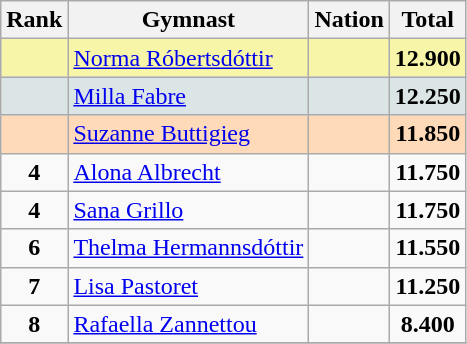<table class="wikitable sortable" style="text-align:center;">
<tr>
<th>Rank</th>
<th>Gymnast</th>
<th>Nation</th>
<th>Total</th>
</tr>
<tr style="background:#F7F6A8;">
<td style="text-align:center"></td>
<td style="text-align:left;"><a href='#'>Norma Róbertsdóttir</a></td>
<td style="text-align:left;"></td>
<td><strong>12.900</strong></td>
</tr>
<tr style="background:#DCE5E5;">
<td style="text-align:center"></td>
<td style="text-align:left;"><a href='#'>Milla Fabre</a></td>
<td style="text-align:left;"></td>
<td><strong>12.250</strong></td>
</tr>
<tr style="background:#FFDAB9;">
<td style="text-align:center"></td>
<td style="text-align:left;"><a href='#'>Suzanne Buttigieg</a></td>
<td style="text-align:left;"></td>
<td><strong>11.850</strong></td>
</tr>
<tr>
<td style="text-align:center"><strong>4</strong></td>
<td style="text-align:left;"><a href='#'>Alona Albrecht</a></td>
<td style="text-align:left;"></td>
<td><strong>11.750</strong></td>
</tr>
<tr>
<td style="text-align:center"><strong>4</strong></td>
<td style="text-align:left;"><a href='#'>Sana Grillo</a></td>
<td style="text-align:left;"></td>
<td><strong>11.750</strong></td>
</tr>
<tr>
<td style="text-align:center"><strong>6</strong></td>
<td style="text-align:left;"><a href='#'>Thelma Hermannsdóttir</a></td>
<td style="text-align:left;"></td>
<td><strong>11.550</strong></td>
</tr>
<tr>
<td style="text-align:center"><strong>7</strong></td>
<td style="text-align:left;"><a href='#'>Lisa Pastoret</a></td>
<td style="text-align:left;"></td>
<td><strong>11.250</strong></td>
</tr>
<tr>
<td style="text-align:center"><strong>8</strong></td>
<td style="text-align:left;"><a href='#'>Rafaella Zannettou</a></td>
<td style="text-align:left;"></td>
<td><strong>8.400</strong></td>
</tr>
<tr>
</tr>
</table>
